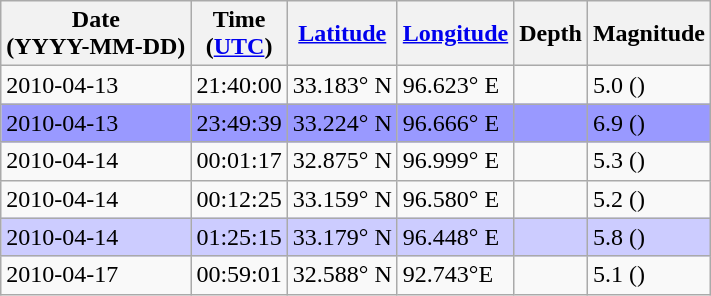<table class="wikitable sortable" border="1">
<tr>
<th>Date <br>(YYYY-MM-DD)</th>
<th>Time <br>(<a href='#'>UTC</a>)</th>
<th><a href='#'>Latitude</a></th>
<th><a href='#'>Longitude</a></th>
<th>Depth</th>
<th>Magnitude</th>
</tr>
<tr>
<td>2010-04-13</td>
<td>21:40:00</td>
<td>33.183° N</td>
<td>96.623° E</td>
<td></td>
<td>5.0 ()</td>
</tr>
<tr style="background: #9999ff">
<td>2010-04-13</td>
<td>23:49:39</td>
<td>33.224° N</td>
<td>96.666° E</td>
<td></td>
<td>6.9 ()</td>
</tr>
<tr>
<td>2010-04-14</td>
<td>00:01:17</td>
<td>32.875° N</td>
<td>96.999° E</td>
<td></td>
<td>5.3 ()</td>
</tr>
<tr>
<td>2010-04-14</td>
<td>00:12:25</td>
<td>33.159° N</td>
<td>96.580° E</td>
<td></td>
<td>5.2 ()</td>
</tr>
<tr style="background: #ccccff">
<td>2010-04-14</td>
<td>01:25:15</td>
<td>33.179° N</td>
<td>96.448° E</td>
<td></td>
<td>5.8 ()</td>
</tr>
<tr>
<td>2010-04-17</td>
<td>00:59:01</td>
<td>32.588° N</td>
<td>92.743°E</td>
<td></td>
<td>5.1 ()</td>
</tr>
</table>
